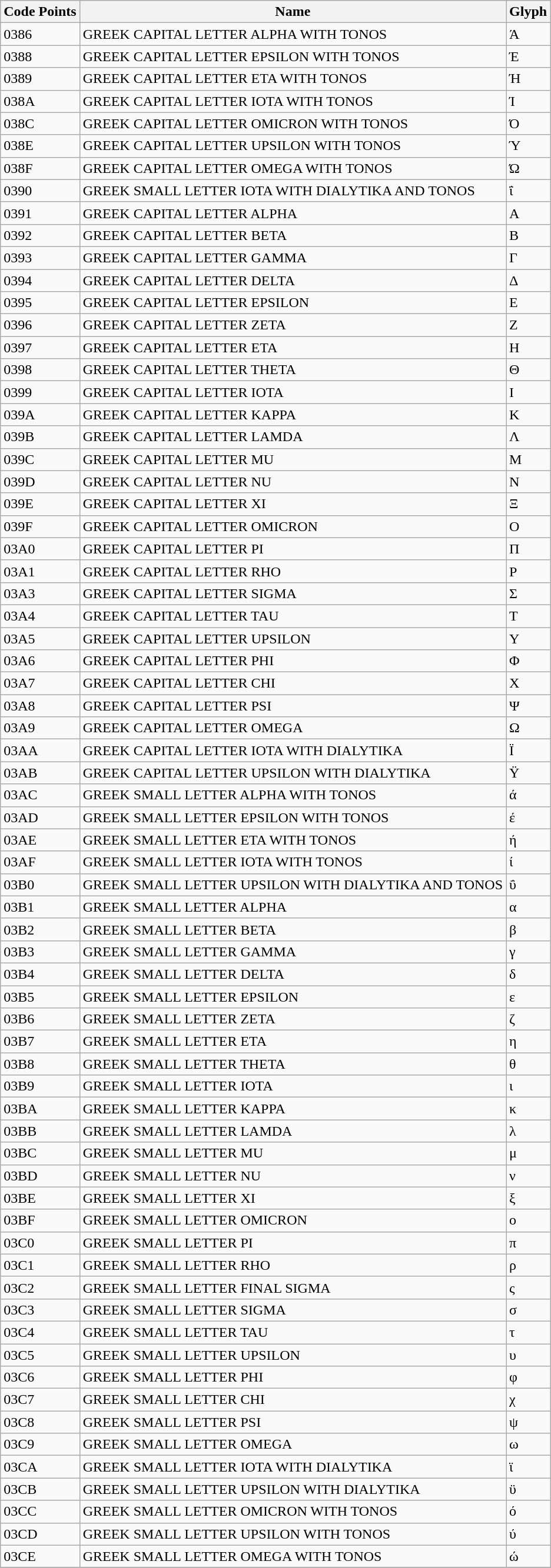<table class="wikitable zebra mw-collapsible mw-collapsed">
<tr>
<th>Code Points</th>
<th>Name</th>
<th>Glyph</th>
</tr>
<tr>
<td>0386</td>
<td>GREEK CAPITAL LETTER ALPHA WITH TONOS</td>
<td>Ά</td>
</tr>
<tr>
<td>0388</td>
<td>GREEK CAPITAL LETTER EPSILON WITH TONOS</td>
<td>Έ</td>
</tr>
<tr>
<td>0389</td>
<td>GREEK CAPITAL LETTER ETA WITH TONOS</td>
<td>Ή</td>
</tr>
<tr>
<td>038A</td>
<td>GREEK CAPITAL LETTER IOTA WITH TONOS</td>
<td>Ί</td>
</tr>
<tr>
<td>038C</td>
<td>GREEK CAPITAL LETTER OMICRON WITH TONOS</td>
<td>Ό</td>
</tr>
<tr>
<td>038E</td>
<td>GREEK CAPITAL LETTER UPSILON WITH TONOS</td>
<td>Ύ</td>
</tr>
<tr>
<td>038F</td>
<td>GREEK CAPITAL LETTER OMEGA WITH TONOS</td>
<td>Ώ</td>
</tr>
<tr>
<td>0390</td>
<td>GREEK SMALL LETTER IOTA WITH DIALYTIKA AND TONOS</td>
<td>ΐ</td>
</tr>
<tr>
<td>0391</td>
<td>GREEK CAPITAL LETTER ALPHA</td>
<td>Α</td>
</tr>
<tr>
<td>0392</td>
<td>GREEK CAPITAL LETTER BETA</td>
<td>Β</td>
</tr>
<tr>
<td>0393</td>
<td>GREEK CAPITAL LETTER GAMMA</td>
<td>Γ</td>
</tr>
<tr>
<td>0394</td>
<td>GREEK CAPITAL LETTER DELTA</td>
<td>Δ</td>
</tr>
<tr>
<td>0395</td>
<td>GREEK CAPITAL LETTER EPSILON</td>
<td>Ε</td>
</tr>
<tr>
<td>0396</td>
<td>GREEK CAPITAL LETTER ZETA</td>
<td>Ζ</td>
</tr>
<tr>
<td>0397</td>
<td>GREEK CAPITAL LETTER ETA</td>
<td>Η</td>
</tr>
<tr>
<td>0398</td>
<td>GREEK CAPITAL LETTER THETA</td>
<td>Θ</td>
</tr>
<tr>
<td>0399</td>
<td>GREEK CAPITAL LETTER IOTA</td>
<td>Ι</td>
</tr>
<tr>
<td>039A</td>
<td>GREEK CAPITAL LETTER KAPPA</td>
<td>Κ</td>
</tr>
<tr>
<td>039B</td>
<td>GREEK CAPITAL LETTER LAMDA</td>
<td>Λ</td>
</tr>
<tr>
<td>039C</td>
<td>GREEK CAPITAL LETTER MU</td>
<td>Μ</td>
</tr>
<tr>
<td>039D</td>
<td>GREEK CAPITAL LETTER NU</td>
<td>Ν</td>
</tr>
<tr>
<td>039E</td>
<td>GREEK CAPITAL LETTER XI</td>
<td>Ξ</td>
</tr>
<tr>
<td>039F</td>
<td>GREEK CAPITAL LETTER OMICRON</td>
<td>Ο</td>
</tr>
<tr>
<td>03A0</td>
<td>GREEK CAPITAL LETTER PI</td>
<td>Π</td>
</tr>
<tr>
<td>03A1</td>
<td>GREEK CAPITAL LETTER RHO</td>
<td>Ρ</td>
</tr>
<tr>
<td>03A3</td>
<td>GREEK CAPITAL LETTER SIGMA</td>
<td>Σ</td>
</tr>
<tr>
<td>03A4</td>
<td>GREEK CAPITAL LETTER TAU</td>
<td>Τ</td>
</tr>
<tr>
<td>03A5</td>
<td>GREEK CAPITAL LETTER UPSILON</td>
<td>Υ</td>
</tr>
<tr>
<td>03A6</td>
<td>GREEK CAPITAL LETTER PHI</td>
<td>Φ</td>
</tr>
<tr>
<td>03A7</td>
<td>GREEK CAPITAL LETTER CHI</td>
<td>Χ</td>
</tr>
<tr>
<td>03A8</td>
<td>GREEK CAPITAL LETTER PSI</td>
<td>Ψ</td>
</tr>
<tr>
<td>03A9</td>
<td>GREEK CAPITAL LETTER OMEGA</td>
<td>Ω</td>
</tr>
<tr>
<td>03AA</td>
<td>GREEK CAPITAL LETTER IOTA WITH DIALYTIKA</td>
<td>Ϊ</td>
</tr>
<tr>
<td>03AB</td>
<td>GREEK CAPITAL LETTER UPSILON WITH DIALYTIKA</td>
<td>Ϋ</td>
</tr>
<tr>
<td>03AC</td>
<td>GREEK SMALL LETTER ALPHA WITH TONOS</td>
<td>ά</td>
</tr>
<tr>
<td>03AD</td>
<td>GREEK SMALL LETTER EPSILON WITH TONOS</td>
<td>έ</td>
</tr>
<tr>
<td>03AE</td>
<td>GREEK SMALL LETTER ETA WITH TONOS</td>
<td>ή</td>
</tr>
<tr>
<td>03AF</td>
<td>GREEK SMALL LETTER IOTA WITH TONOS</td>
<td>ί</td>
</tr>
<tr>
<td>03B0</td>
<td>GREEK SMALL LETTER UPSILON WITH DIALYTIKA AND TONOS</td>
<td>ΰ</td>
</tr>
<tr>
<td>03B1</td>
<td>GREEK SMALL LETTER ALPHA</td>
<td>α</td>
</tr>
<tr>
<td>03B2</td>
<td>GREEK SMALL LETTER BETA</td>
<td>β</td>
</tr>
<tr>
<td>03B3</td>
<td>GREEK SMALL LETTER GAMMA</td>
<td>γ</td>
</tr>
<tr>
<td>03B4</td>
<td>GREEK SMALL LETTER DELTA</td>
<td>δ</td>
</tr>
<tr>
<td>03B5</td>
<td>GREEK SMALL LETTER EPSILON</td>
<td>ε</td>
</tr>
<tr>
<td>03B6</td>
<td>GREEK SMALL LETTER ZETA</td>
<td>ζ</td>
</tr>
<tr>
<td>03B7</td>
<td>GREEK SMALL LETTER ETA</td>
<td>η</td>
</tr>
<tr>
<td>03B8</td>
<td>GREEK SMALL LETTER THETA</td>
<td>θ</td>
</tr>
<tr>
<td>03B9</td>
<td>GREEK SMALL LETTER IOTA</td>
<td>ι</td>
</tr>
<tr>
<td>03BA</td>
<td>GREEK SMALL LETTER KAPPA</td>
<td>κ</td>
</tr>
<tr>
<td>03BB</td>
<td>GREEK SMALL LETTER LAMDA</td>
<td>λ</td>
</tr>
<tr>
<td>03BC</td>
<td>GREEK SMALL LETTER MU</td>
<td>μ</td>
</tr>
<tr>
<td>03BD</td>
<td>GREEK SMALL LETTER NU</td>
<td>ν</td>
</tr>
<tr>
<td>03BE</td>
<td>GREEK SMALL LETTER XI</td>
<td>ξ</td>
</tr>
<tr>
<td>03BF</td>
<td>GREEK SMALL LETTER OMICRON</td>
<td>ο</td>
</tr>
<tr>
<td>03C0</td>
<td>GREEK SMALL LETTER PI</td>
<td>π</td>
</tr>
<tr>
<td>03C1</td>
<td>GREEK SMALL LETTER RHO</td>
<td>ρ</td>
</tr>
<tr>
<td>03C2</td>
<td>GREEK SMALL LETTER FINAL SIGMA</td>
<td>ς</td>
</tr>
<tr>
<td>03C3</td>
<td>GREEK SMALL LETTER SIGMA</td>
<td>σ</td>
</tr>
<tr>
<td>03C4</td>
<td>GREEK SMALL LETTER TAU</td>
<td>τ</td>
</tr>
<tr>
<td>03C5</td>
<td>GREEK SMALL LETTER UPSILON</td>
<td>υ</td>
</tr>
<tr>
<td>03C6</td>
<td>GREEK SMALL LETTER PHI</td>
<td>φ</td>
</tr>
<tr>
<td>03C7</td>
<td>GREEK SMALL LETTER CHI</td>
<td>χ</td>
</tr>
<tr>
<td>03C8</td>
<td>GREEK SMALL LETTER PSI</td>
<td>ψ</td>
</tr>
<tr>
<td>03C9</td>
<td>GREEK SMALL LETTER OMEGA</td>
<td>ω</td>
</tr>
<tr>
<td>03CA</td>
<td>GREEK SMALL LETTER IOTA WITH DIALYTIKA</td>
<td>ϊ</td>
</tr>
<tr>
<td>03CB</td>
<td>GREEK SMALL LETTER UPSILON WITH DIALYTIKA</td>
<td>ϋ</td>
</tr>
<tr>
<td>03CC</td>
<td>GREEK SMALL LETTER OMICRON WITH TONOS</td>
<td>ό</td>
</tr>
<tr>
<td>03CD</td>
<td>GREEK SMALL LETTER UPSILON WITH TONOS</td>
<td>ύ</td>
</tr>
<tr>
<td>03CE</td>
<td>GREEK SMALL LETTER OMEGA WITH TONOS</td>
<td>ώ</td>
</tr>
<tr>
</tr>
</table>
